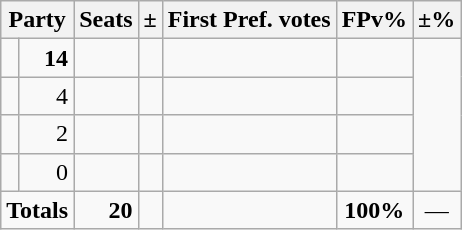<table class=wikitable>
<tr>
<th colspan=2 align=center>Party</th>
<th valign=top>Seats</th>
<th valign=top>±</th>
<th valign=top>First Pref. votes</th>
<th valign=top>FPv%</th>
<th valign=top>±%</th>
</tr>
<tr>
<td></td>
<td align=right><strong>14</strong></td>
<td align=right></td>
<td align=right></td>
<td align=right></td>
<td align=right></td>
</tr>
<tr>
<td></td>
<td align=right>4</td>
<td align=right></td>
<td align=right></td>
<td align=right></td>
<td align=right></td>
</tr>
<tr>
<td></td>
<td align=right>2</td>
<td align=right></td>
<td align=right></td>
<td align=right></td>
<td align=right></td>
</tr>
<tr>
<td></td>
<td align=right>0</td>
<td align=right></td>
<td align=right></td>
<td align=right></td>
<td align=right></td>
</tr>
<tr>
<td colspan=2 align=center><strong>Totals</strong></td>
<td align=right><strong>20</strong></td>
<td align=center></td>
<td align=right></td>
<td align=center><strong>100%</strong></td>
<td align=center>—</td>
</tr>
</table>
